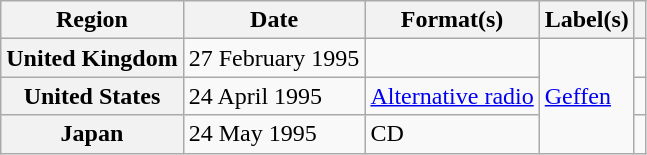<table class="wikitable plainrowheaders">
<tr>
<th scope="col">Region</th>
<th scope="col">Date</th>
<th scope="col">Format(s)</th>
<th scope="col">Label(s)</th>
<th scope="col"></th>
</tr>
<tr>
<th scope="row">United Kingdom</th>
<td>27 February 1995</td>
<td></td>
<td rowspan="3"><a href='#'>Geffen</a></td>
<td></td>
</tr>
<tr>
<th scope="row">United States</th>
<td>24 April 1995</td>
<td><a href='#'>Alternative radio</a></td>
<td></td>
</tr>
<tr>
<th scope="row">Japan</th>
<td>24 May 1995</td>
<td>CD</td>
<td></td>
</tr>
</table>
